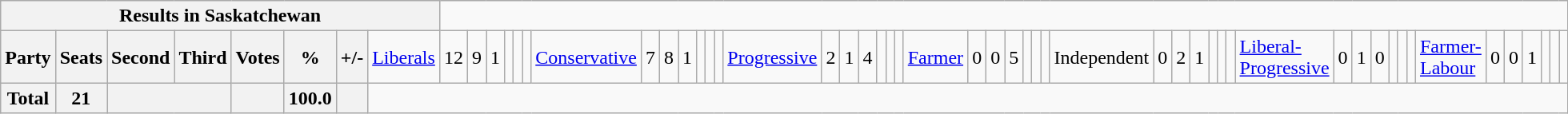<table class="wikitable">
<tr>
<th colspan=9>Results in Saskatchewan</th>
</tr>
<tr>
<th colspan=2>Party</th>
<th>Seats</th>
<th>Second</th>
<th>Third</th>
<th>Votes</th>
<th>%</th>
<th>+/-<br></th>
<td><a href='#'>Liberals</a></td>
<td align="right">12</td>
<td align="right">9</td>
<td align="right">1</td>
<td align="right"></td>
<td align="right"></td>
<td align="right"><br></td>
<td><a href='#'>Conservative</a></td>
<td align="right">7</td>
<td align="right">8</td>
<td align="right">1</td>
<td align="right"></td>
<td align="right"></td>
<td align="right"><br></td>
<td><a href='#'>Progressive</a></td>
<td align="right">2</td>
<td align="right">1</td>
<td align="right">4</td>
<td align="right"></td>
<td align="right"></td>
<td align="right"><br></td>
<td><a href='#'>Farmer</a></td>
<td align="right">0</td>
<td align="right">0</td>
<td align="right">5</td>
<td align="right"></td>
<td align="right"></td>
<td align="right"><br></td>
<td>Independent</td>
<td align="right">0</td>
<td align="right">2</td>
<td align="right">1</td>
<td align="right"></td>
<td align="right"></td>
<td align="right"><br></td>
<td><a href='#'>Liberal-Progressive</a></td>
<td align="right">0</td>
<td align="right">1</td>
<td align="right">0</td>
<td align="right"></td>
<td align="right"></td>
<td align="right"><br></td>
<td><a href='#'>Farmer-Labour</a></td>
<td align="right">0</td>
<td align="right">0</td>
<td align="right">1</td>
<td align="right"></td>
<td align="right"></td>
<td align="right"></td>
</tr>
<tr>
<th colspan="2">Total</th>
<th>21</th>
<th colspan="2"></th>
<th></th>
<th>100.0</th>
<th></th>
</tr>
</table>
